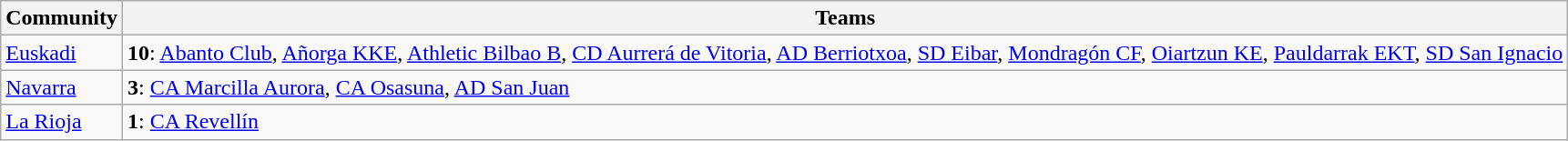<table class="wikitable">
<tr>
<th>Community</th>
<th>Teams</th>
</tr>
<tr>
<td> <a href='#'>Euskadi</a></td>
<td><strong>10</strong>: <a href='#'>Abanto Club</a>, <a href='#'>Añorga KKE</a>, <a href='#'>Athletic Bilbao B</a>, <a href='#'>CD Aurrerá de Vitoria</a>, <a href='#'>AD Berriotxoa</a>, <a href='#'>SD Eibar</a>, <a href='#'>Mondragón CF</a>, <a href='#'>Oiartzun KE</a>, <a href='#'>Pauldarrak EKT</a>, <a href='#'>SD San Ignacio</a></td>
</tr>
<tr>
<td> <a href='#'>Navarra</a></td>
<td><strong>3</strong>: <a href='#'>CA Marcilla Aurora</a>, <a href='#'>CA Osasuna</a>, <a href='#'>AD San Juan</a></td>
</tr>
<tr>
<td> <a href='#'>La Rioja</a></td>
<td><strong>1</strong>: <a href='#'>CA Revellín</a></td>
</tr>
</table>
